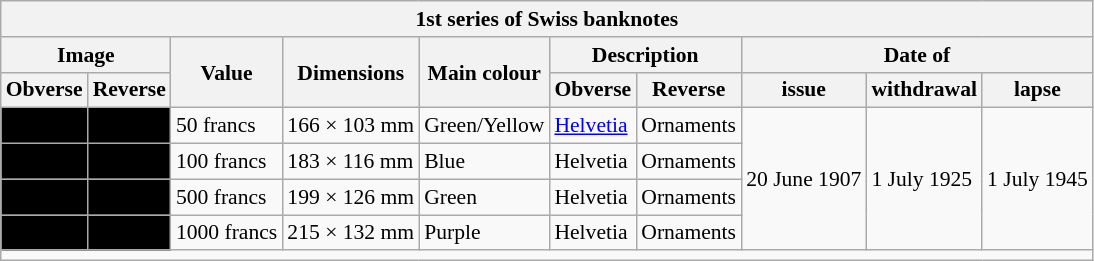<table class="wikitable" style="font-size: 90%">
<tr>
<th colspan="10">1st series of Swiss banknotes</th>
</tr>
<tr>
<th colspan="2">Image</th>
<th rowspan="2">Value</th>
<th rowspan="2">Dimensions</th>
<th rowspan="2">Main colour</th>
<th colspan="2">Description</th>
<th colspan="3">Date of</th>
</tr>
<tr>
<th>Obverse</th>
<th>Reverse</th>
<th>Obverse</th>
<th>Reverse</th>
<th>issue</th>
<th>withdrawal</th>
<th>lapse</th>
</tr>
<tr>
<td align="center" bgcolor="#000000"></td>
<td align="center" bgcolor="#000000"></td>
<td>50 francs</td>
<td>166 × 103 mm</td>
<td>Green/Yellow</td>
<td><a href='#'>Helvetia</a></td>
<td>Ornaments</td>
<td !! rowspan="4">20 June 1907</td>
<td !! rowspan="4">1 July 1925</td>
<td !! rowspan="4">1 July 1945</td>
</tr>
<tr>
<td align="center" bgcolor="#000000"></td>
<td align="center" bgcolor="#000000"></td>
<td>100 francs</td>
<td>183 × 116 mm</td>
<td>Blue</td>
<td>Helvetia</td>
<td>Ornaments</td>
</tr>
<tr>
<td align="center" bgcolor="#000000"></td>
<td align="center" bgcolor="#000000"></td>
<td>500 francs</td>
<td>199 × 126 mm</td>
<td>Green</td>
<td>Helvetia</td>
<td>Ornaments</td>
</tr>
<tr>
<td align="center" bgcolor="#000000"></td>
<td align="center" bgcolor="#000000"></td>
<td>1000 francs</td>
<td>215 × 132 mm</td>
<td>Purple</td>
<td>Helvetia</td>
<td>Ornaments</td>
</tr>
<tr>
<td colspan="10"></td>
</tr>
</table>
